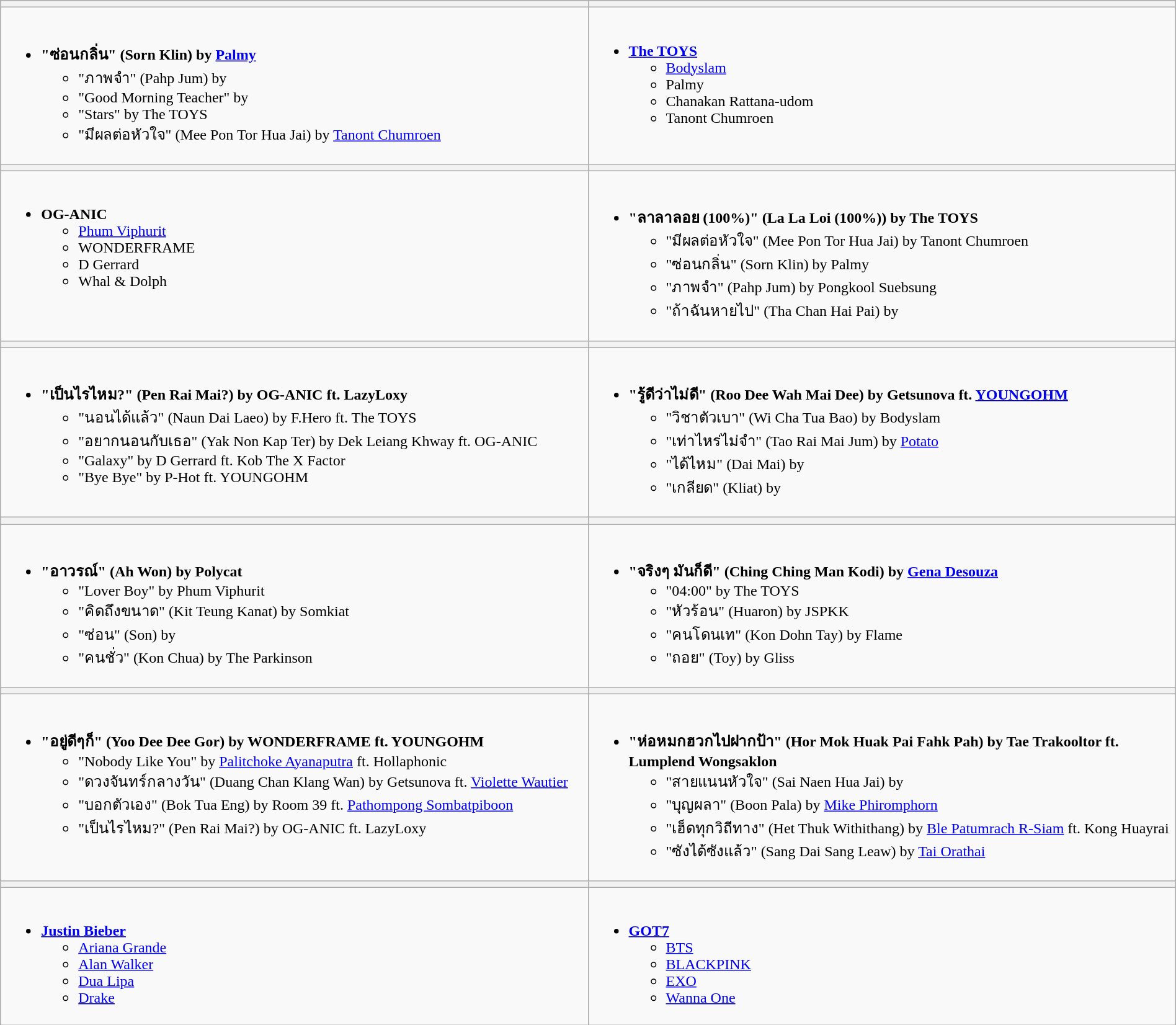<table class=wikitable width="100%">
<tr>
<th></th>
<th></th>
</tr>
<tr>
<td valign="top" width="50%"><br><ul><li><strong>"ซ่อนกลิ่น" (Sorn Klin) by <a href='#'>Palmy</a></strong><ul><li>"ภาพจำ" (Pahp Jum) by </li><li>"Good Morning Teacher" by </li><li>"Stars" by The TOYS</li><li>"มีผลต่อหัวใจ" (Mee Pon Tor Hua Jai) by <a href='#'>Tanont Chumroen</a></li></ul></li></ul></td>
<td valign="top" width="50%"><br><ul><li><strong><a href='#'>The TOYS</a></strong><ul><li><a href='#'>Bodyslam</a></li><li>Palmy</li><li>Chanakan Rattana-udom</li><li>Tanont Chumroen</li></ul></li></ul></td>
</tr>
<tr>
<th></th>
<th></th>
</tr>
<tr>
<td valign="top" width="50%"><br><ul><li><strong>OG-ANIC</strong><ul><li><a href='#'>Phum Viphurit</a></li><li>WONDERFRAME</li><li>D Gerrard</li><li>Whal & Dolph</li></ul></li></ul></td>
<td valign="top" width="50%"><br><ul><li><strong>"ลาลาลอย (100%)" (La La Loi (100%)) by The TOYS</strong><ul><li>"มีผลต่อหัวใจ" (Mee Pon Tor Hua Jai) by Tanont Chumroen</li><li>"ซ่อนกลิ่น" (Sorn Klin) by Palmy</li><li>"ภาพจำ" (Pahp Jum) by Pongkool Suebsung</li><li>"ถ้าฉันหายไป" (Tha Chan Hai Pai) by </li></ul></li></ul></td>
</tr>
<tr>
<th></th>
<th></th>
</tr>
<tr>
<td valign="top" width="50%"><br><ul><li><strong>"เป็นไรไหม?" (Pen Rai Mai?) by OG-ANIC ft. LazyLoxy</strong><ul><li>"นอนได้แล้ว" (Naun Dai Laeo) by F.Hero ft. The TOYS</li><li>"อยากนอนกับเธอ" (Yak Non Kap Ter) by Dek Leiang Khway ft. OG-ANIC</li><li>"Galaxy" by D Gerrard ft. Kob The X Factor</li><li>"Bye Bye" by P-Hot ft. YOUNGOHM</li></ul></li></ul></td>
<td valign="top" width="50%"><br><ul><li><strong>"รู้ดีว่าไม่ดี" (Roo Dee Wah Mai Dee) by Getsunova ft. <a href='#'>YOUNGOHM</a></strong><ul><li>"วิชาตัวเบา" (Wi Cha Tua Bao) by Bodyslam</li><li>"เท่าไหร่ไม่จำ" (Tao Rai Mai Jum) by <a href='#'>Potato</a></li><li>"ได้ไหม" (Dai Mai) by </li><li>"เกลียด" (Kliat) by </li></ul></li></ul></td>
</tr>
<tr>
<th></th>
<th></th>
</tr>
<tr>
<td valign="top" width="50%"><br><ul><li><strong>"อาวรณ์" (Ah Won) by Polycat</strong><ul><li>"Lover Boy" by Phum Viphurit</li><li>"คิดถึงขนาด" (Kit Teung Kanat) by Somkiat</li><li>"ซ่อน" (Son) by </li><li>"คนชั่ว" (Kon Chua) by The Parkinson</li></ul></li></ul></td>
<td valign="top" width="50%"><br><ul><li><strong>"จริงๆ มันก็ดี" (Ching Ching Man Kodi) by <a href='#'>Gena Desouza</a></strong><ul><li>"04:00" by The TOYS</li><li>"หัวร้อน" (Huaron) by JSPKK</li><li>"คนโดนเท" (Kon Dohn Tay) by Flame</li><li>"ถอย" (Toy) by Gliss</li></ul></li></ul></td>
</tr>
<tr>
<th></th>
<th></th>
</tr>
<tr>
<td valign="top" width="50%"><br><ul><li><strong>"อยู่ดีๆก็" (Yoo Dee Dee Gor) by WONDERFRAME ft. YOUNGOHM</strong><ul><li>"Nobody Like You" by <a href='#'>Palitchoke Ayanaputra</a> ft. Hollaphonic</li><li>"ดวงจันทร์กลางวัน" (Duang Chan Klang Wan) by Getsunova ft. <a href='#'>Violette Wautier</a></li><li>"บอกตัวเอง" (Bok Tua Eng) by Room 39 ft. <a href='#'>Pathompong Sombatpiboon</a></li><li>"เป็นไรไหม?" (Pen Rai Mai?) by OG-ANIC ft. LazyLoxy</li></ul></li></ul></td>
<td valign="top" width="50%"><br><ul><li><strong>"ห่อหมกฮวกไปฝากป้า" (Hor Mok Huak Pai Fahk Pah) by Tae Trakooltor ft. Lumplend Wongsaklon</strong><ul><li>"สายแนนหัวใจ" (Sai Naen Hua Jai) by </li><li>"บุญผลา" (Boon Pala) by <a href='#'>Mike Phiromphorn</a></li><li>"เฮ็ดทุกวิถีทาง" (Het Thuk Withithang) by <a href='#'>Ble Patumrach R-Siam</a> ft. Kong Huayrai</li><li>"ซังได้ซังแล้ว" (Sang Dai Sang Leaw) by <a href='#'>Tai Orathai</a></li></ul></li></ul></td>
</tr>
<tr>
<th></th>
<th></th>
</tr>
<tr>
<td valign="top" width="50%"><br><ul><li><strong><a href='#'>Justin Bieber</a></strong><ul><li><a href='#'>Ariana Grande</a></li><li><a href='#'>Alan Walker</a></li><li><a href='#'>Dua Lipa</a></li><li><a href='#'>Drake</a></li></ul></li></ul></td>
<td valign="top" width="50%"><br><ul><li><strong><a href='#'>GOT7</a></strong><ul><li><a href='#'>BTS</a></li><li><a href='#'>BLACKPINK</a></li><li><a href='#'>EXO</a></li><li><a href='#'>Wanna One</a></li></ul></li></ul></td>
</tr>
</table>
